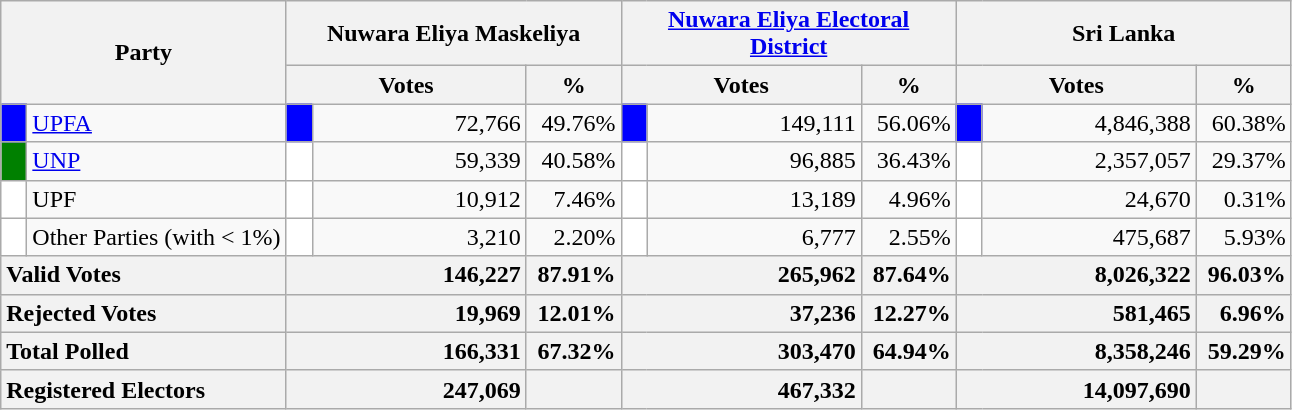<table class="wikitable">
<tr>
<th colspan="2" width="144px"rowspan="2">Party</th>
<th colspan="3" width="216px">Nuwara Eliya Maskeliya</th>
<th colspan="3" width="216px"><a href='#'>Nuwara Eliya Electoral District</a></th>
<th colspan="3" width="216px">Sri Lanka</th>
</tr>
<tr>
<th colspan="2" width="144px">Votes</th>
<th>%</th>
<th colspan="2" width="144px">Votes</th>
<th>%</th>
<th colspan="2" width="144px">Votes</th>
<th>%</th>
</tr>
<tr>
<td style="background-color:blue;" width="10px"></td>
<td style="text-align:left;"><a href='#'>UPFA</a></td>
<td style="background-color:blue;" width="10px"></td>
<td style="text-align:right;">72,766</td>
<td style="text-align:right;">49.76%</td>
<td style="background-color:blue;" width="10px"></td>
<td style="text-align:right;">149,111</td>
<td style="text-align:right;">56.06%</td>
<td style="background-color:blue;" width="10px"></td>
<td style="text-align:right;">4,846,388</td>
<td style="text-align:right;">60.38%</td>
</tr>
<tr>
<td style="background-color:green;" width="10px"></td>
<td style="text-align:left;"><a href='#'>UNP</a></td>
<td style="background-color:white;" width="10px"></td>
<td style="text-align:right;">59,339</td>
<td style="text-align:right;">40.58%</td>
<td style="background-color:white;" width="10px"></td>
<td style="text-align:right;">96,885</td>
<td style="text-align:right;">36.43%</td>
<td style="background-color:white;" width="10px"></td>
<td style="text-align:right;">2,357,057</td>
<td style="text-align:right;">29.37%</td>
</tr>
<tr>
<td style="background-color:white;" width="10px"></td>
<td style="text-align:left;">UPF</td>
<td style="background-color:white;" width="10px"></td>
<td style="text-align:right;">10,912</td>
<td style="text-align:right;">7.46%</td>
<td style="background-color:white;" width="10px"></td>
<td style="text-align:right;">13,189</td>
<td style="text-align:right;">4.96%</td>
<td style="background-color:white;" width="10px"></td>
<td style="text-align:right;">24,670</td>
<td style="text-align:right;">0.31%</td>
</tr>
<tr>
<td style="background-color:white;" width="10px"></td>
<td style="text-align:left;">Other Parties (with < 1%)</td>
<td style="background-color:white;" width="10px"></td>
<td style="text-align:right;">3,210</td>
<td style="text-align:right;">2.20%</td>
<td style="background-color:white;" width="10px"></td>
<td style="text-align:right;">6,777</td>
<td style="text-align:right;">2.55%</td>
<td style="background-color:white;" width="10px"></td>
<td style="text-align:right;">475,687</td>
<td style="text-align:right;">5.93%</td>
</tr>
<tr>
<th colspan="2" width="144px"style="text-align:left;">Valid Votes</th>
<th style="text-align:right;"colspan="2" width="144px">146,227</th>
<th style="text-align:right;">87.91%</th>
<th style="text-align:right;"colspan="2" width="144px">265,962</th>
<th style="text-align:right;">87.64%</th>
<th style="text-align:right;"colspan="2" width="144px">8,026,322</th>
<th style="text-align:right;">96.03%</th>
</tr>
<tr>
<th colspan="2" width="144px"style="text-align:left;">Rejected Votes</th>
<th style="text-align:right;"colspan="2" width="144px">19,969</th>
<th style="text-align:right;">12.01%</th>
<th style="text-align:right;"colspan="2" width="144px">37,236</th>
<th style="text-align:right;">12.27%</th>
<th style="text-align:right;"colspan="2" width="144px">581,465</th>
<th style="text-align:right;">6.96%</th>
</tr>
<tr>
<th colspan="2" width="144px"style="text-align:left;">Total Polled</th>
<th style="text-align:right;"colspan="2" width="144px">166,331</th>
<th style="text-align:right;">67.32%</th>
<th style="text-align:right;"colspan="2" width="144px">303,470</th>
<th style="text-align:right;">64.94%</th>
<th style="text-align:right;"colspan="2" width="144px">8,358,246</th>
<th style="text-align:right;">59.29%</th>
</tr>
<tr>
<th colspan="2" width="144px"style="text-align:left;">Registered Electors</th>
<th style="text-align:right;"colspan="2" width="144px">247,069</th>
<th></th>
<th style="text-align:right;"colspan="2" width="144px">467,332</th>
<th></th>
<th style="text-align:right;"colspan="2" width="144px">14,097,690</th>
<th></th>
</tr>
</table>
